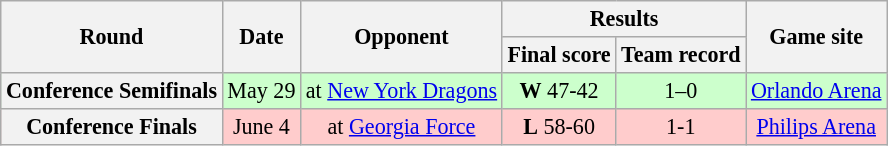<table class="wikitable" style="font-size: 92%;" "align=center">
<tr>
<th rowspan="2">Round</th>
<th rowspan="2">Date</th>
<th rowspan="2">Opponent</th>
<th colspan="2">Results</th>
<th rowspan="2">Game site</th>
</tr>
<tr>
<th>Final score</th>
<th>Team record</th>
</tr>
<tr style="background:#cfc">
<th>Conference Semifinals</th>
<td style="text-align:center;">May 29</td>
<td style="text-align:center;">at <a href='#'>New York Dragons</a></td>
<td style="text-align:center;"><strong>W</strong> 47-42</td>
<td style="text-align:center;">1–0</td>
<td style="text-align:center;"><a href='#'>Orlando Arena</a></td>
</tr>
<tr style="background:#fcc">
<th>Conference Finals</th>
<td style="text-align:center;">June 4</td>
<td style="text-align:center;">at <a href='#'>Georgia Force</a></td>
<td style="text-align:center;"><strong>L</strong> 58-60</td>
<td style="text-align:center;">1-1</td>
<td style="text-align:center;"><a href='#'>Philips Arena</a></td>
</tr>
</table>
